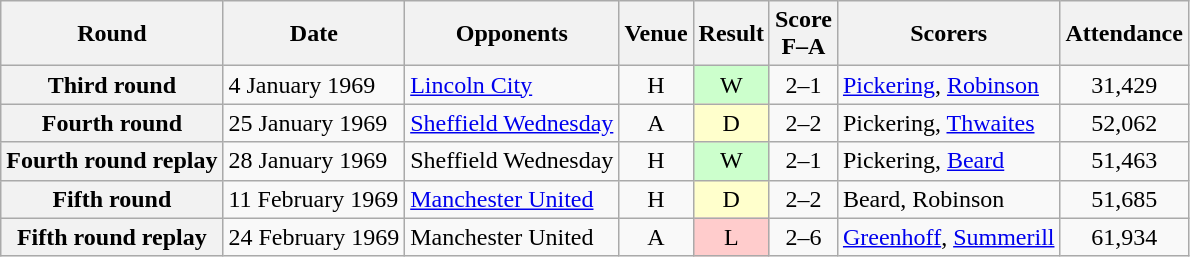<table class="wikitable plainrowheaders" style="text-align:center">
<tr>
<th scope="col">Round</th>
<th scope="col">Date</th>
<th scope="col">Opponents</th>
<th scope="col">Venue</th>
<th scope="col">Result</th>
<th scope="col">Score<br>F–A</th>
<th scope="col">Scorers</th>
<th scope="col">Attendance</th>
</tr>
<tr>
<th scope="row">Third round</th>
<td align="left">4 January 1969</td>
<td align="left"><a href='#'>Lincoln City</a></td>
<td>H</td>
<td style=background:#cfc>W</td>
<td>2–1</td>
<td align="left"><a href='#'>Pickering</a>, <a href='#'>Robinson</a></td>
<td>31,429</td>
</tr>
<tr>
<th scope="row">Fourth round</th>
<td align="left">25 January 1969</td>
<td align="left"><a href='#'>Sheffield Wednesday</a></td>
<td>A</td>
<td style=background:#ffc>D</td>
<td>2–2</td>
<td align="left">Pickering, <a href='#'>Thwaites</a></td>
<td>52,062</td>
</tr>
<tr>
<th scope="row">Fourth round replay</th>
<td align="left">28 January 1969</td>
<td align="left">Sheffield Wednesday</td>
<td>H</td>
<td style=background:#cfc>W</td>
<td>2–1</td>
<td align="left">Pickering, <a href='#'>Beard</a></td>
<td>51,463</td>
</tr>
<tr>
<th scope="row">Fifth round</th>
<td align="left">11 February 1969</td>
<td align="left"><a href='#'>Manchester United</a></td>
<td>H</td>
<td style=background:#ffc>D</td>
<td>2–2</td>
<td align="left">Beard, Robinson</td>
<td>51,685</td>
</tr>
<tr>
<th scope="row">Fifth round replay</th>
<td align="left">24 February 1969</td>
<td align="left">Manchester United</td>
<td>A</td>
<td style=background:#fcc>L</td>
<td>2–6</td>
<td align="left"><a href='#'>Greenhoff</a>, <a href='#'>Summerill</a></td>
<td>61,934</td>
</tr>
</table>
